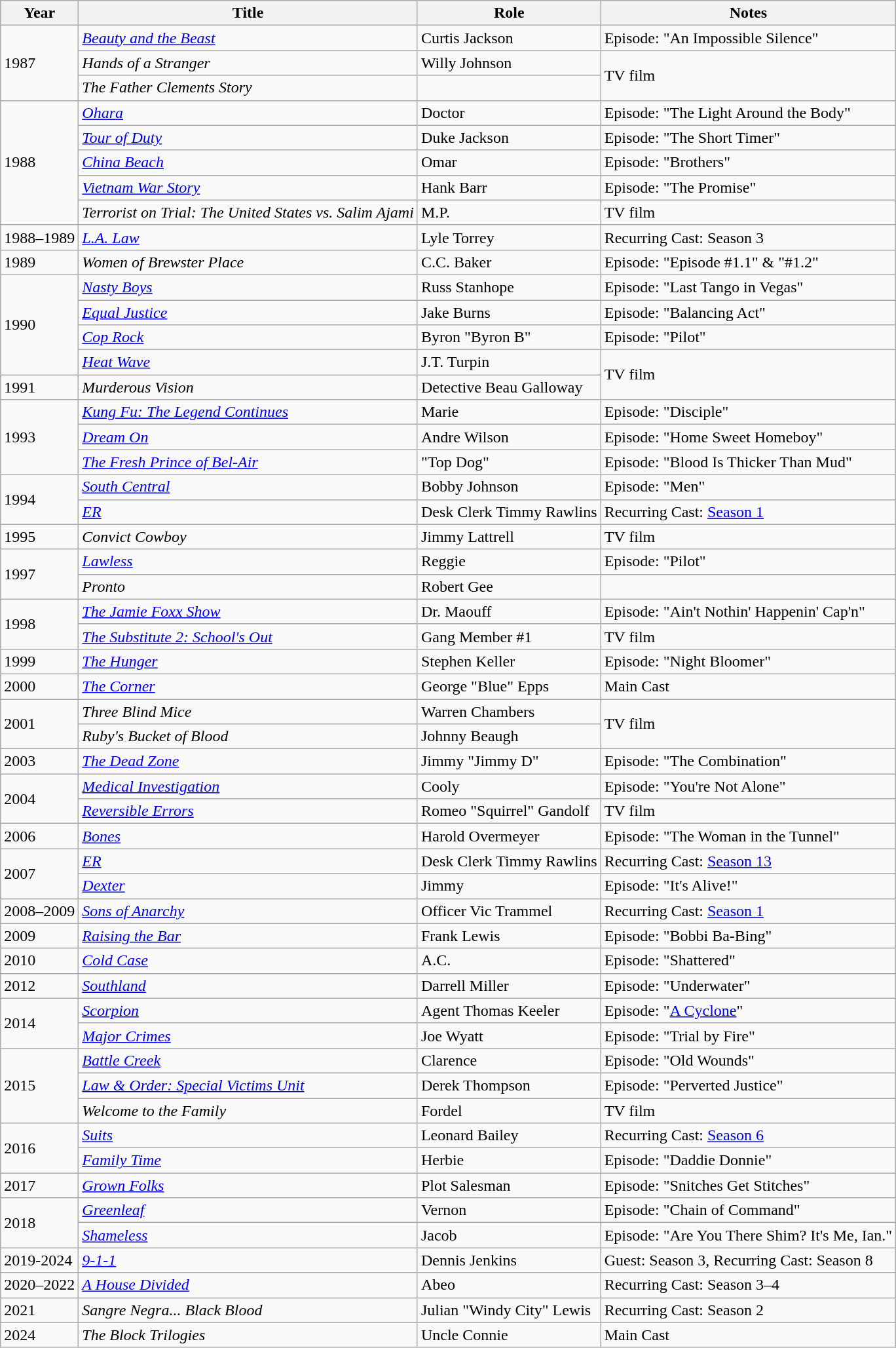<table class="wikitable sortable">
<tr>
<th>Year</th>
<th>Title</th>
<th>Role</th>
<th>Notes</th>
</tr>
<tr>
<td rowspan="3">1987</td>
<td><em><a href='#'>Beauty and the Beast</a></em></td>
<td>Curtis Jackson</td>
<td>Episode: "An Impossible Silence"</td>
</tr>
<tr>
<td><em>Hands of a Stranger</em></td>
<td>Willy Johnson</td>
<td rowspan="2">TV film</td>
</tr>
<tr>
<td><em>The Father Clements Story</em></td>
<td></td>
</tr>
<tr>
<td rowspan="5">1988</td>
<td><em><a href='#'>Ohara</a></em></td>
<td>Doctor</td>
<td>Episode: "The Light Around the Body"</td>
</tr>
<tr>
<td><em><a href='#'>Tour of Duty</a></em></td>
<td>Duke Jackson</td>
<td>Episode: "The Short Timer"</td>
</tr>
<tr>
<td><em><a href='#'>China Beach</a></em></td>
<td>Omar</td>
<td>Episode: "Brothers"</td>
</tr>
<tr>
<td><em><a href='#'>Vietnam War Story</a></em></td>
<td>Hank Barr</td>
<td>Episode: "The Promise"</td>
</tr>
<tr>
<td><em>Terrorist on Trial: The United States vs. Salim Ajami</em></td>
<td>M.P.</td>
<td>TV film</td>
</tr>
<tr>
<td>1988–1989</td>
<td><em><a href='#'>L.A. Law</a></em></td>
<td>Lyle Torrey</td>
<td>Recurring Cast: Season 3</td>
</tr>
<tr>
<td>1989</td>
<td><em>Women of Brewster Place</em></td>
<td>C.C. Baker</td>
<td>Episode: "Episode #1.1" & "#1.2"</td>
</tr>
<tr>
<td rowspan="4">1990</td>
<td><em><a href='#'>Nasty Boys</a></em></td>
<td>Russ Stanhope</td>
<td>Episode: "Last Tango in Vegas"</td>
</tr>
<tr>
<td><em><a href='#'>Equal Justice</a></em></td>
<td>Jake Burns</td>
<td>Episode: "Balancing Act"</td>
</tr>
<tr>
<td><em><a href='#'>Cop Rock</a></em></td>
<td>Byron "Byron B"</td>
<td>Episode: "Pilot"</td>
</tr>
<tr>
<td><em><a href='#'>Heat Wave</a></em></td>
<td>J.T. Turpin</td>
<td rowspan="2">TV film</td>
</tr>
<tr>
<td>1991</td>
<td><em>Murderous Vision</em></td>
<td>Detective Beau Galloway</td>
</tr>
<tr>
<td rowspan=3>1993</td>
<td><em><a href='#'>Kung Fu: The Legend Continues</a></em></td>
<td>Marie</td>
<td>Episode: "Disciple"</td>
</tr>
<tr>
<td><em><a href='#'>Dream On</a></em></td>
<td>Andre Wilson</td>
<td>Episode: "Home Sweet Homeboy"</td>
</tr>
<tr>
<td><em><a href='#'>The Fresh Prince of Bel-Air</a></em></td>
<td>"Top Dog"</td>
<td>Episode: "Blood Is Thicker Than Mud"</td>
</tr>
<tr>
<td rowspan=2>1994</td>
<td><em><a href='#'>South Central</a></em></td>
<td>Bobby Johnson</td>
<td>Episode: "Men"</td>
</tr>
<tr>
<td><em><a href='#'>ER</a></em></td>
<td>Desk Clerk Timmy Rawlins</td>
<td>Recurring Cast: <a href='#'>Season 1</a></td>
</tr>
<tr>
<td>1995</td>
<td><em>Convict Cowboy</em></td>
<td>Jimmy Lattrell</td>
<td>TV film</td>
</tr>
<tr>
<td rowspan="2">1997</td>
<td><em><a href='#'>Lawless</a></em></td>
<td>Reggie</td>
<td>Episode: "Pilot"</td>
</tr>
<tr>
<td><em>Pronto</em></td>
<td>Robert Gee</td>
<td></td>
</tr>
<tr>
<td rowspan="2">1998</td>
<td><em><a href='#'>The Jamie Foxx Show</a></em></td>
<td>Dr. Maouff</td>
<td>Episode: "Ain't Nothin' Happenin' Cap'n"</td>
</tr>
<tr>
<td><em><a href='#'>The Substitute 2: School's Out</a></em></td>
<td>Gang Member #1</td>
<td>TV film</td>
</tr>
<tr>
<td>1999</td>
<td><em><a href='#'>The Hunger</a></em></td>
<td>Stephen Keller</td>
<td>Episode: "Night Bloomer"</td>
</tr>
<tr>
<td>2000</td>
<td><em><a href='#'>The Corner</a></em></td>
<td>George "Blue" Epps</td>
<td>Main Cast</td>
</tr>
<tr>
<td rowspan="2">2001</td>
<td><em>Three Blind Mice</em></td>
<td>Warren Chambers</td>
<td rowspan="2">TV film</td>
</tr>
<tr>
<td><em>Ruby's Bucket of Blood</em></td>
<td>Johnny Beaugh</td>
</tr>
<tr>
<td>2003</td>
<td><em><a href='#'>The Dead Zone</a></em></td>
<td>Jimmy "Jimmy D"</td>
<td>Episode: "The Combination"</td>
</tr>
<tr>
<td rowspan="2">2004</td>
<td><em><a href='#'>Medical Investigation</a></em></td>
<td>Cooly</td>
<td>Episode: "You're Not Alone"</td>
</tr>
<tr>
<td><em><a href='#'>Reversible Errors</a></em></td>
<td>Romeo "Squirrel" Gandolf</td>
<td>TV film</td>
</tr>
<tr>
<td>2006</td>
<td><em><a href='#'>Bones</a></em></td>
<td>Harold Overmeyer</td>
<td>Episode: "The Woman in the Tunnel"</td>
</tr>
<tr>
<td rowspan=2>2007</td>
<td><em><a href='#'>ER</a></em></td>
<td>Desk Clerk Timmy Rawlins</td>
<td>Recurring Cast: <a href='#'>Season 13</a></td>
</tr>
<tr>
<td><em><a href='#'>Dexter</a></em></td>
<td>Jimmy</td>
<td>Episode: "It's Alive!"</td>
</tr>
<tr>
<td>2008–2009</td>
<td><em><a href='#'>Sons of Anarchy</a></em></td>
<td>Officer Vic Trammel</td>
<td>Recurring Cast: <a href='#'>Season 1</a></td>
</tr>
<tr>
<td>2009</td>
<td><em><a href='#'>Raising the Bar</a></em></td>
<td>Frank Lewis</td>
<td>Episode: "Bobbi Ba-Bing"</td>
</tr>
<tr>
<td>2010</td>
<td><em><a href='#'>Cold Case</a></em></td>
<td>A.C.</td>
<td>Episode: "Shattered"</td>
</tr>
<tr>
<td>2012</td>
<td><em><a href='#'>Southland</a></em></td>
<td>Darrell Miller</td>
<td>Episode: "Underwater"</td>
</tr>
<tr>
<td rowspan=2>2014</td>
<td><em><a href='#'>Scorpion</a></em></td>
<td>Agent Thomas Keeler</td>
<td>Episode: "<a href='#'>A Cyclone</a>"</td>
</tr>
<tr>
<td><em><a href='#'>Major Crimes</a></em></td>
<td>Joe Wyatt</td>
<td>Episode: "Trial by Fire"</td>
</tr>
<tr>
<td rowspan="3">2015</td>
<td><em><a href='#'>Battle Creek</a></em></td>
<td>Clarence</td>
<td>Episode: "Old Wounds"</td>
</tr>
<tr>
<td><em><a href='#'>Law & Order: Special Victims Unit</a></em></td>
<td>Derek Thompson</td>
<td>Episode: "Perverted Justice"</td>
</tr>
<tr>
<td><em>Welcome to the Family</em></td>
<td>Fordel</td>
<td>TV film</td>
</tr>
<tr>
<td rowspan=2>2016</td>
<td><em><a href='#'>Suits</a></em></td>
<td>Leonard Bailey</td>
<td>Recurring Cast: <a href='#'>Season 6</a></td>
</tr>
<tr>
<td><em><a href='#'>Family Time</a></em></td>
<td>Herbie</td>
<td>Episode: "Daddie Donnie"</td>
</tr>
<tr>
<td>2017</td>
<td><em><a href='#'>Grown Folks</a></em></td>
<td>Plot Salesman</td>
<td>Episode: "Snitches Get Stitches"</td>
</tr>
<tr>
<td rowspan=2>2018</td>
<td><em><a href='#'>Greenleaf</a></em></td>
<td>Vernon</td>
<td>Episode: "Chain of Command"</td>
</tr>
<tr>
<td><em><a href='#'>Shameless</a></em></td>
<td>Jacob</td>
<td>Episode: "Are You There Shim? It's Me, Ian."</td>
</tr>
<tr>
<td>2019-2024</td>
<td><em><a href='#'>9-1-1</a></em></td>
<td>Dennis Jenkins</td>
<td>Guest: Season 3, Recurring Cast: Season 8</td>
</tr>
<tr>
<td>2020–2022</td>
<td><em><a href='#'>A House Divided</a></em></td>
<td>Abeo</td>
<td>Recurring Cast: Season 3–4</td>
</tr>
<tr>
<td>2021</td>
<td><em>Sangre Negra... Black Blood</em></td>
<td>Julian "Windy City" Lewis</td>
<td>Recurring Cast: Season 2</td>
</tr>
<tr>
<td>2024</td>
<td><em>The Block Trilogies</em></td>
<td>Uncle Connie</td>
<td>Main Cast</td>
</tr>
</table>
